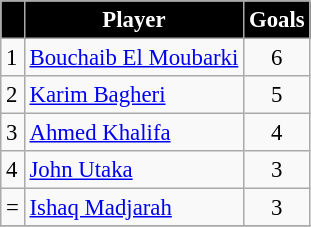<table border="0" class="wikitable" style="text-align:center;font-size:95%">
<tr>
<th scope=col style="color:#FFFFFF; background:#000000;"></th>
<th scope=col style="color:#FFFFFF; background:#000000;">Player</th>
<th scope=col style="color:#FFFFFF; background:#000000;">Goals</th>
</tr>
<tr>
<td align=left>1</td>
<td align=left> <a href='#'>Bouchaib El Moubarki</a></td>
<td align=center>6</td>
</tr>
<tr>
<td align=left>2</td>
<td align=left> <a href='#'>Karim Bagheri</a></td>
<td align=center>5</td>
</tr>
<tr>
<td align=left>3</td>
<td align=left> <a href='#'>Ahmed Khalifa</a></td>
<td align=center>4</td>
</tr>
<tr>
<td align=left>4</td>
<td align=left> <a href='#'>John Utaka</a></td>
<td align=center>3</td>
</tr>
<tr>
<td align=left>=</td>
<td align=left> <a href='#'>Ishaq Madjarah</a></td>
<td align=center>3</td>
</tr>
<tr>
</tr>
</table>
